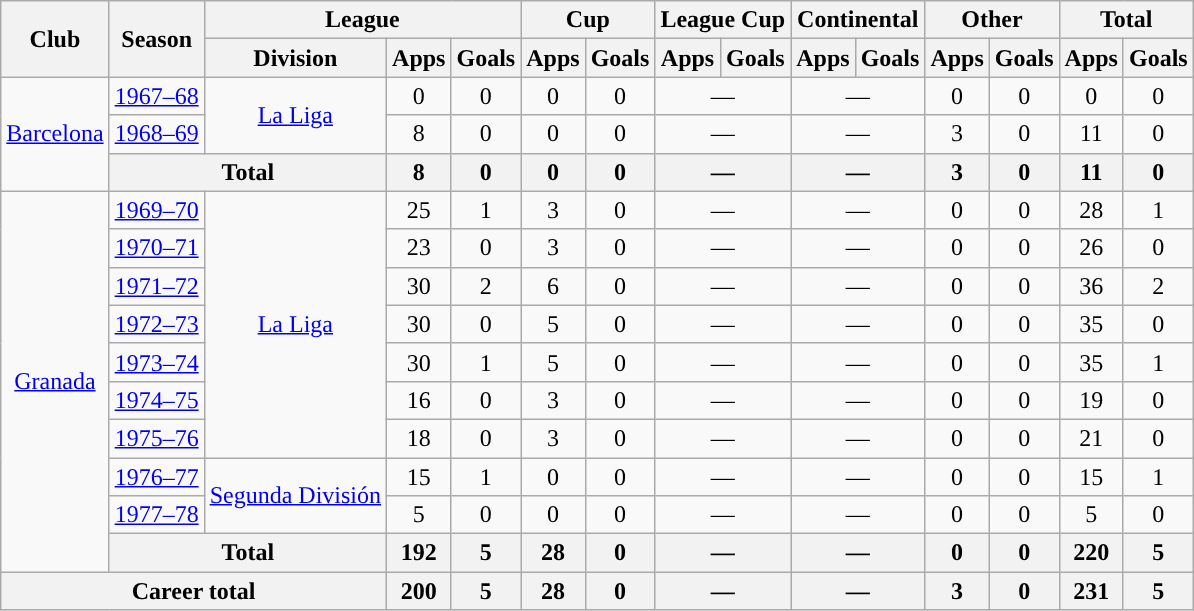<table class="wikitable" style="text-align:center">
<tr>
<th rowspan="2">Club</th>
<th rowspan="2">Season</th>
<th colspan="3">League</th>
<th colspan="2">Cup</th>
<th colspan="2">League Cup</th>
<th colspan="2">Continental</th>
<th colspan="2">Other</th>
<th colspan="2">Total</th>
</tr>
<tr>
<th>Division</th>
<th>Apps</th>
<th>Goals</th>
<th>Apps</th>
<th>Goals</th>
<th>Apps</th>
<th>Goals</th>
<th>Apps</th>
<th>Goals</th>
<th>Apps</th>
<th>Goals</th>
<th>Apps</th>
<th>Goals</th>
</tr>
<tr>
<td rowspan="3"><a href='#'>Barcelona</a></td>
<td><a href='#'>1967–68</a></td>
<td rowspan="2"><a href='#'>La Liga</a></td>
<td>0</td>
<td>0</td>
<td>0</td>
<td>0</td>
<td colspan="2">—</td>
<td colspan="2">—</td>
<td>0</td>
<td>0</td>
<td>0</td>
<td>0</td>
</tr>
<tr>
<td><a href='#'>1968–69</a></td>
<td>8</td>
<td>0</td>
<td>0</td>
<td>0</td>
<td colspan="2">—</td>
<td colspan="2">—</td>
<td>3</td>
<td>0</td>
<td>11</td>
<td>0</td>
</tr>
<tr>
<th colspan="2">Total</th>
<th>8</th>
<th>0</th>
<th>0</th>
<th>0</th>
<th colspan="2">—</th>
<th colspan="2">—</th>
<th>3</th>
<th>0</th>
<th>11</th>
<th>0</th>
</tr>
<tr>
<td rowspan="10"><a href='#'>Granada</a></td>
<td><a href='#'>1969–70</a></td>
<td rowspan="7"><a href='#'>La Liga</a></td>
<td>25</td>
<td>1</td>
<td>3</td>
<td>0</td>
<td colspan="2">—</td>
<td colspan="2">—</td>
<td>0</td>
<td>0</td>
<td>28</td>
<td>1</td>
</tr>
<tr>
<td><a href='#'>1970–71</a></td>
<td>23</td>
<td>0</td>
<td>3</td>
<td>0</td>
<td colspan="2">—</td>
<td colspan="2">—</td>
<td>0</td>
<td>0</td>
<td>26</td>
<td>0</td>
</tr>
<tr>
<td><a href='#'>1971–72</a></td>
<td>30</td>
<td>2</td>
<td>6</td>
<td>0</td>
<td colspan="2">—</td>
<td colspan="2">—</td>
<td>0</td>
<td>0</td>
<td>36</td>
<td>2</td>
</tr>
<tr>
<td><a href='#'>1972–73</a></td>
<td>30</td>
<td>0</td>
<td>5</td>
<td>0</td>
<td colspan="2">—</td>
<td colspan="2">—</td>
<td>0</td>
<td>0</td>
<td>35</td>
<td>0</td>
</tr>
<tr>
<td><a href='#'>1973–74</a></td>
<td>30</td>
<td>1</td>
<td>5</td>
<td>0</td>
<td colspan="2">—</td>
<td colspan="2">—</td>
<td>0</td>
<td>0</td>
<td>35</td>
<td>1</td>
</tr>
<tr>
<td><a href='#'>1974–75</a></td>
<td>16</td>
<td>0</td>
<td>3</td>
<td>0</td>
<td colspan="2">—</td>
<td colspan="2">—</td>
<td>0</td>
<td>0</td>
<td>19</td>
<td>0</td>
</tr>
<tr>
<td><a href='#'>1975–76</a></td>
<td>18</td>
<td>0</td>
<td>3</td>
<td>0</td>
<td colspan="2">—</td>
<td colspan="2">—</td>
<td>0</td>
<td>0</td>
<td>21</td>
<td>0</td>
</tr>
<tr>
<td><a href='#'>1976–77</a></td>
<td rowspan="2"><a href='#'>Segunda División</a></td>
<td>15</td>
<td>1</td>
<td>0</td>
<td>0</td>
<td colspan="2">—</td>
<td colspan="2">—</td>
<td>0</td>
<td>0</td>
<td>15</td>
<td>1</td>
</tr>
<tr>
<td><a href='#'>1977–78</a></td>
<td>5</td>
<td>0</td>
<td>0</td>
<td>0</td>
<td colspan="2">—</td>
<td colspan="2">—</td>
<td>0</td>
<td>0</td>
<td>5</td>
<td>0</td>
</tr>
<tr>
<th colspan="2">Total</th>
<th>192</th>
<th>5</th>
<th>28</th>
<th>0</th>
<th colspan="2">—</th>
<th colspan="2">—</th>
<th>0</th>
<th>0</th>
<th>220</th>
<th>5</th>
</tr>
<tr>
<th colspan="3">Career total</th>
<th>200</th>
<th>5</th>
<th>28</th>
<th>0</th>
<th colspan="2">—</th>
<th colspan="2">—</th>
<th>3</th>
<th>0</th>
<th>231</th>
<th>5</th>
</tr>
</table>
